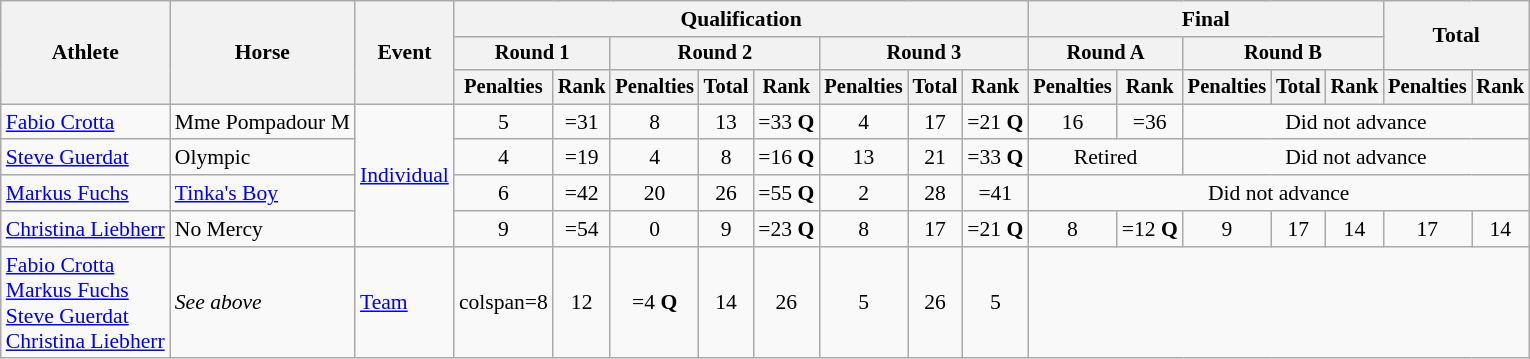<table class="wikitable" style="font-size:90%">
<tr>
<th rowspan="3">Athlete</th>
<th rowspan="3">Horse</th>
<th rowspan="3">Event</th>
<th colspan="8">Qualification</th>
<th colspan="5">Final</th>
<th rowspan=2 colspan="2">Total</th>
</tr>
<tr style="font-size:95%">
<th colspan="2">Round 1</th>
<th colspan="3">Round 2</th>
<th colspan="3">Round 3</th>
<th colspan="2">Round A</th>
<th colspan="3">Round B</th>
</tr>
<tr style="font-size:95%">
<th>Penalties</th>
<th>Rank</th>
<th>Penalties</th>
<th>Total</th>
<th>Rank</th>
<th>Penalties</th>
<th>Total</th>
<th>Rank</th>
<th>Penalties</th>
<th>Rank</th>
<th>Penalties</th>
<th>Total</th>
<th>Rank</th>
<th>Penalties</th>
<th>Rank</th>
</tr>
<tr align=center>
<td align=left><a href='#'>Fabio Crotta</a></td>
<td align=left>Mme Pompadour M</td>
<td align=left rowspan=4><a href='#'>Individual</a></td>
<td>5</td>
<td>=31</td>
<td>8</td>
<td>13</td>
<td>=33 <strong>Q</strong></td>
<td>4</td>
<td>17</td>
<td>=21 <strong>Q</strong></td>
<td>16</td>
<td>=36</td>
<td colspan=7>Did not advance</td>
</tr>
<tr align=center>
<td align=left><a href='#'>Steve Guerdat</a></td>
<td align=left>Olympic</td>
<td>4</td>
<td>=19</td>
<td>4</td>
<td>8</td>
<td>=16 <strong>Q</strong></td>
<td>13</td>
<td>21</td>
<td>=33 <strong>Q</strong></td>
<td colspan=2>Retired</td>
<td colspan=5>Did not advance</td>
</tr>
<tr align=center>
<td align=left><a href='#'>Markus Fuchs</a></td>
<td align=left><a href='#'>Tinka's Boy</a></td>
<td>6</td>
<td>=42</td>
<td>20</td>
<td>26</td>
<td>=55 <strong>Q</strong></td>
<td>2</td>
<td>28</td>
<td>=41</td>
<td colspan=7>Did not advance</td>
</tr>
<tr align=center>
<td align=left><a href='#'>Christina Liebherr</a></td>
<td align=left>No Mercy</td>
<td>9</td>
<td>=54</td>
<td>0</td>
<td>9</td>
<td>=23 <strong>Q</strong></td>
<td>8</td>
<td>17</td>
<td>=21 <strong>Q</strong></td>
<td>8</td>
<td>=12 <strong>Q</strong></td>
<td>9</td>
<td>17</td>
<td>14</td>
<td>17</td>
<td>14</td>
</tr>
<tr align=center>
<td align=left><a href='#'>Fabio Crotta</a><br><a href='#'>Markus Fuchs</a><br><a href='#'>Steve Guerdat</a><br><a href='#'>Christina Liebherr</a></td>
<td align=left><em>See above</em></td>
<td align=left><a href='#'>Team</a></td>
<td>colspan=8 </td>
<td>12</td>
<td>=4 <strong>Q</strong></td>
<td>14</td>
<td>26</td>
<td>5</td>
<td>26</td>
<td>5</td>
</tr>
</table>
